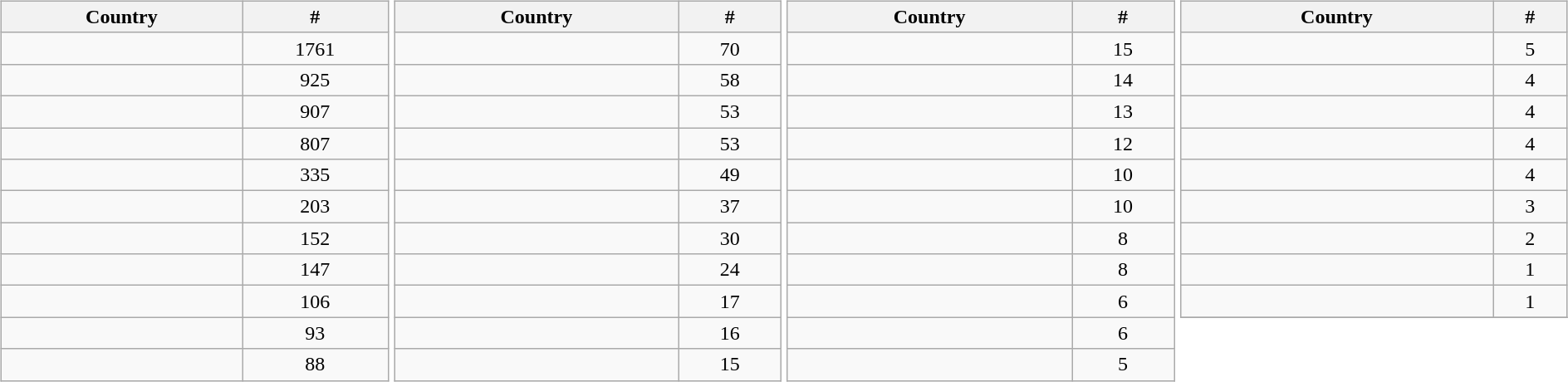<table width="100%">
<tr>
<td valign="top" width="25%"><br><table class="wikitable" style="width: 100%;">
<tr>
<th>Country</th>
<th>#</th>
</tr>
<tr>
<td></td>
<td align="center">1761</td>
</tr>
<tr>
<td></td>
<td align="center">925</td>
</tr>
<tr>
<td></td>
<td align="center">907</td>
</tr>
<tr>
<td></td>
<td align="center">807</td>
</tr>
<tr>
<td></td>
<td align="center">335</td>
</tr>
<tr>
<td></td>
<td align="center">203</td>
</tr>
<tr>
<td></td>
<td align="center">152</td>
</tr>
<tr>
<td></td>
<td align="center">147</td>
</tr>
<tr>
<td></td>
<td align="center">106</td>
</tr>
<tr>
<td></td>
<td align="center">93</td>
</tr>
<tr>
<td></td>
<td align="center">88</td>
</tr>
</table>
</td>
<td valign="top" width="25%"><br><table class="wikitable" style="width: 100%;">
<tr>
<th>Country</th>
<th>#</th>
</tr>
<tr>
<td></td>
<td align="center">70</td>
</tr>
<tr>
<td></td>
<td align="center">58</td>
</tr>
<tr>
<td></td>
<td align="center">53</td>
</tr>
<tr>
<td></td>
<td align="center">53</td>
</tr>
<tr>
<td></td>
<td align="center">49</td>
</tr>
<tr>
<td></td>
<td align="center">37</td>
</tr>
<tr>
<td></td>
<td align="center">30</td>
</tr>
<tr>
<td></td>
<td align="center">24</td>
</tr>
<tr>
<td></td>
<td align="center">17</td>
</tr>
<tr>
<td></td>
<td align="center">16</td>
</tr>
<tr>
<td></td>
<td align="center">15</td>
</tr>
</table>
</td>
<td valign="top" width="25%"><br><table class="wikitable" style="width: 100%;">
<tr>
<th>Country</th>
<th>#</th>
</tr>
<tr>
<td></td>
<td align="center">15</td>
</tr>
<tr>
<td></td>
<td align="center">14</td>
</tr>
<tr>
<td></td>
<td align="center">13</td>
</tr>
<tr>
<td></td>
<td align="center">12</td>
</tr>
<tr>
<td></td>
<td align="center">10</td>
</tr>
<tr>
<td></td>
<td align="center">10</td>
</tr>
<tr>
<td></td>
<td align="center">8</td>
</tr>
<tr>
<td></td>
<td align="center">8</td>
</tr>
<tr>
<td></td>
<td align="center">6</td>
</tr>
<tr>
<td></td>
<td align="center">6</td>
</tr>
<tr>
<td></td>
<td align="center">5</td>
</tr>
</table>
</td>
<td valign="top" width="25%"><br><table class="wikitable" style="width: 100%;">
<tr>
<th>Country</th>
<th>#</th>
</tr>
<tr>
<td></td>
<td align="center">5</td>
</tr>
<tr>
<td></td>
<td align="center">4</td>
</tr>
<tr>
<td></td>
<td align="center">4</td>
</tr>
<tr>
<td></td>
<td align="center">4</td>
</tr>
<tr>
<td></td>
<td align="center">4</td>
</tr>
<tr>
<td></td>
<td align="center">3</td>
</tr>
<tr>
<td></td>
<td align="center">2</td>
</tr>
<tr>
<td></td>
<td align="center">1</td>
</tr>
<tr>
<td></td>
<td align="center">1</td>
</tr>
<tr>
</tr>
</table>
</td>
</tr>
</table>
